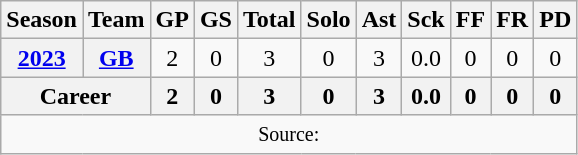<table class="wikitable" style="text-align:center;">
<tr>
<th>Season</th>
<th>Team</th>
<th>GP</th>
<th>GS</th>
<th>Total</th>
<th>Solo</th>
<th>Ast</th>
<th>Sck</th>
<th>FF</th>
<th>FR</th>
<th>PD</th>
</tr>
<tr>
<th><a href='#'>2023</a></th>
<th><a href='#'>GB</a></th>
<td>2</td>
<td>0</td>
<td>3</td>
<td>0</td>
<td>3</td>
<td>0.0</td>
<td>0</td>
<td>0</td>
<td>0</td>
</tr>
<tr>
<th colspan="2">Career</th>
<th>2</th>
<th>0</th>
<th>3</th>
<th>0</th>
<th>3</th>
<th>0.0</th>
<th>0</th>
<th>0</th>
<th>0</th>
</tr>
<tr>
<td colspan="11"><small>Source: </small></td>
</tr>
</table>
